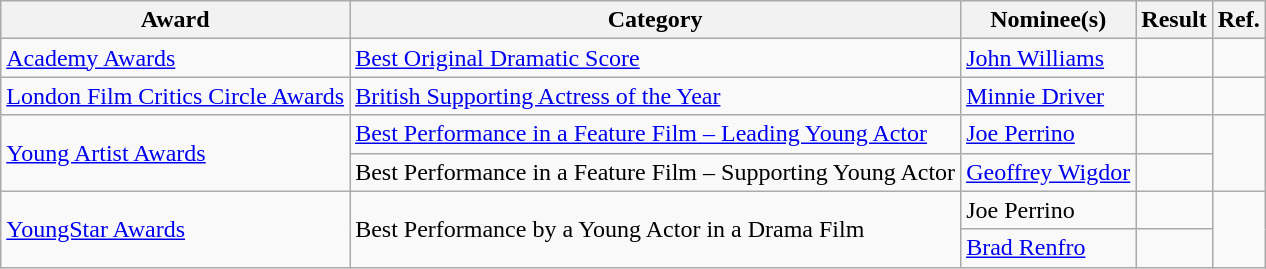<table class="wikitable sortable">
<tr>
<th>Award</th>
<th>Category</th>
<th>Nominee(s)</th>
<th>Result</th>
<th>Ref.</th>
</tr>
<tr>
<td><a href='#'>Academy Awards</a></td>
<td><a href='#'>Best Original Dramatic Score</a></td>
<td><a href='#'>John Williams</a></td>
<td></td>
<td align="center"></td>
</tr>
<tr>
<td><a href='#'>London Film Critics Circle Awards</a></td>
<td><a href='#'>British Supporting Actress of the Year</a></td>
<td><a href='#'>Minnie Driver</a></td>
<td></td>
<td align="center"></td>
</tr>
<tr>
<td rowspan="2"><a href='#'>Young Artist Awards</a></td>
<td><a href='#'>Best Performance in a Feature Film – Leading Young Actor</a></td>
<td><a href='#'>Joe Perrino</a></td>
<td></td>
<td align="center" rowspan="2"></td>
</tr>
<tr>
<td>Best Performance in a Feature Film – Supporting Young Actor</td>
<td><a href='#'>Geoffrey Wigdor</a></td>
<td></td>
</tr>
<tr>
<td rowspan="2"><a href='#'>YoungStar Awards</a></td>
<td rowspan="2">Best Performance by a Young Actor in a Drama Film</td>
<td>Joe Perrino</td>
<td></td>
<td align="center" rowspan="2"></td>
</tr>
<tr>
<td><a href='#'>Brad Renfro</a></td>
<td></td>
</tr>
</table>
